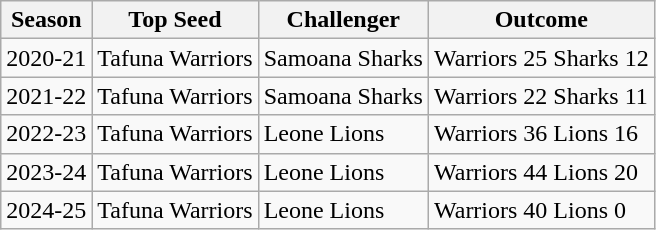<table class="wikitable">
<tr>
<th>Season</th>
<th>Top Seed</th>
<th>Challenger</th>
<th>Outcome</th>
</tr>
<tr>
<td>2020-21</td>
<td>Tafuna Warriors</td>
<td>Samoana Sharks</td>
<td>Warriors 25 Sharks 12</td>
</tr>
<tr>
<td>2021-22</td>
<td>Tafuna Warriors</td>
<td>Samoana Sharks</td>
<td>Warriors 22 Sharks 11</td>
</tr>
<tr>
<td>2022-23</td>
<td>Tafuna Warriors</td>
<td>Leone Lions</td>
<td>Warriors 36 Lions 16</td>
</tr>
<tr>
<td>2023-24</td>
<td>Tafuna Warriors</td>
<td>Leone Lions</td>
<td>Warriors 44 Lions 20</td>
</tr>
<tr>
<td>2024-25</td>
<td>Tafuna Warriors</td>
<td>Leone Lions</td>
<td>Warriors 40 Lions 0</td>
</tr>
</table>
